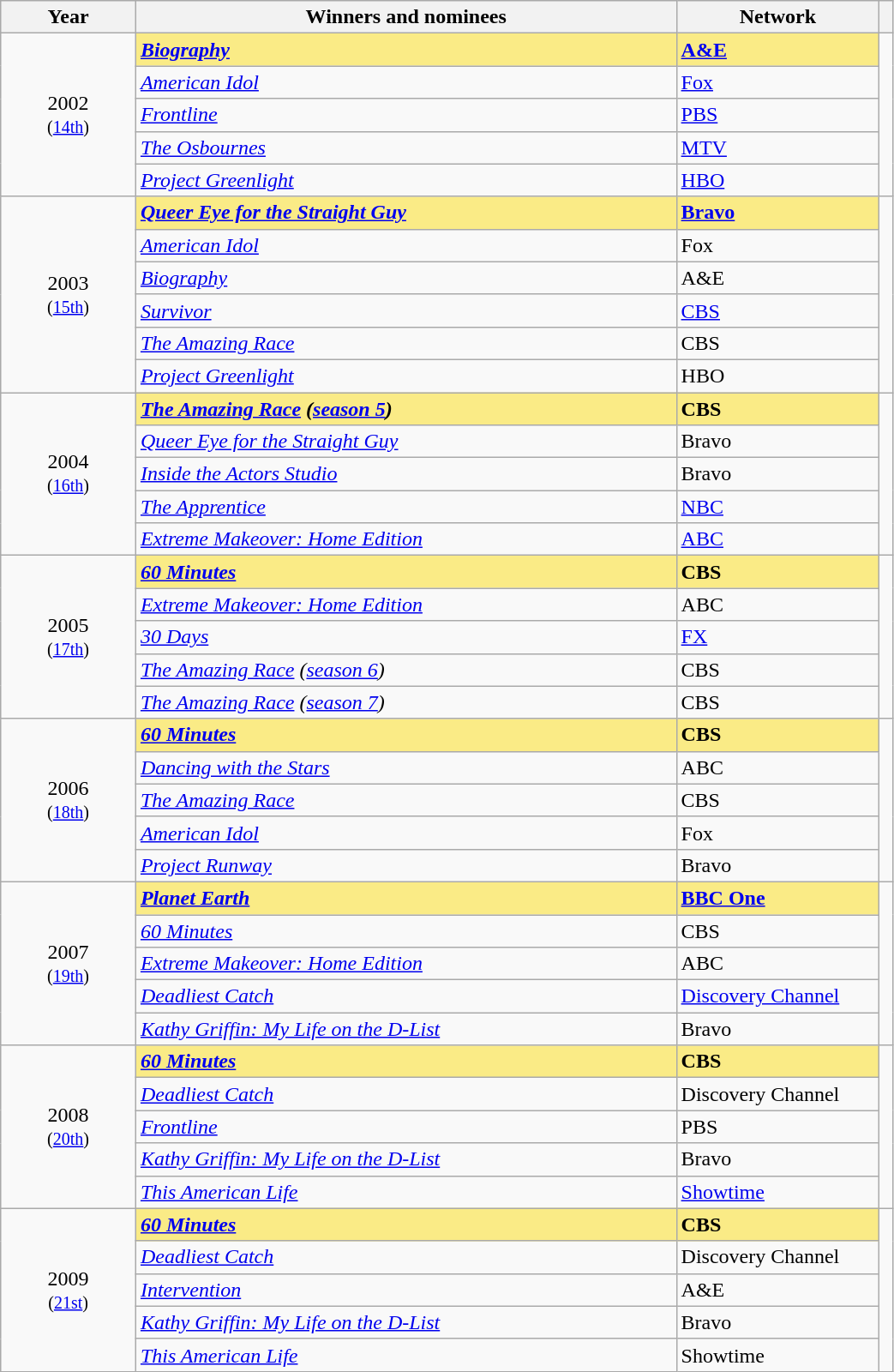<table class="wikitable" width="55%" cellpadding="5">
<tr>
<th width="10%"><strong>Year</strong></th>
<th width="40%"><strong>Winners and nominees</strong></th>
<th width="15%"><strong>Network</strong></th>
<th width="1%"><strong></strong></th>
</tr>
<tr>
<td rowspan="5" style="text-align:center;">2002<br><small>(<a href='#'>14th</a>)</small></td>
<td style="background:#FAEB86;"><strong><em><a href='#'>Biography</a></em></strong></td>
<td style="background:#FAEB86;"><strong><a href='#'>A&E</a></strong></td>
<td rowspan="5" style="text-align:center;"></td>
</tr>
<tr>
<td><em><a href='#'>American Idol</a></em></td>
<td><a href='#'>Fox</a></td>
</tr>
<tr>
<td><em><a href='#'>Frontline</a></em></td>
<td><a href='#'>PBS</a></td>
</tr>
<tr>
<td><em><a href='#'>The Osbournes</a></em></td>
<td><a href='#'>MTV</a></td>
</tr>
<tr>
<td><em><a href='#'>Project Greenlight</a></em></td>
<td><a href='#'>HBO</a></td>
</tr>
<tr>
<td rowspan="6" style="text-align:center;">2003<br><small>(<a href='#'>15th</a>)</small></td>
<td style="background:#FAEB86;"><strong><em><a href='#'>Queer Eye for the Straight Guy</a></em></strong></td>
<td style="background:#FAEB86;"><strong><a href='#'>Bravo</a></strong></td>
<td rowspan="6" style="text-align:center;"></td>
</tr>
<tr>
<td><em><a href='#'>American Idol</a></em></td>
<td>Fox</td>
</tr>
<tr>
<td><em><a href='#'>Biography</a></em></td>
<td>A&E</td>
</tr>
<tr>
<td><em><a href='#'>Survivor</a></em></td>
<td><a href='#'>CBS</a></td>
</tr>
<tr>
<td><em><a href='#'>The Amazing Race</a></em></td>
<td>CBS</td>
</tr>
<tr>
<td><em><a href='#'>Project Greenlight</a></em></td>
<td>HBO</td>
</tr>
<tr>
<td rowspan="5" style="text-align:center;">2004<br><small>(<a href='#'>16th</a>)</small></td>
<td style="background:#FAEB86;"><strong><em><a href='#'>The Amazing Race</a> (<a href='#'>season 5</a>)</em></strong></td>
<td style="background:#FAEB86;"><strong>CBS</strong></td>
<td rowspan="5" style="text-align:center;"></td>
</tr>
<tr>
<td><em><a href='#'>Queer Eye for the Straight Guy</a></em></td>
<td>Bravo</td>
</tr>
<tr>
<td><em><a href='#'>Inside the Actors Studio</a></em></td>
<td>Bravo</td>
</tr>
<tr>
<td><em><a href='#'>The Apprentice</a></em></td>
<td><a href='#'>NBC</a></td>
</tr>
<tr>
<td><em><a href='#'>Extreme Makeover: Home Edition</a></em></td>
<td><a href='#'>ABC</a></td>
</tr>
<tr>
<td rowspan="5" style="text-align:center;">2005<br><small>(<a href='#'>17th</a>)</small></td>
<td style="background:#FAEB86;"><strong><em><a href='#'>60 Minutes</a></em></strong></td>
<td style="background:#FAEB86;"><strong>CBS</strong></td>
<td rowspan="5" style="text-align:center;"></td>
</tr>
<tr>
<td><em><a href='#'>Extreme Makeover: Home Edition</a></em></td>
<td>ABC</td>
</tr>
<tr>
<td><em><a href='#'>30 Days</a></em></td>
<td><a href='#'>FX</a></td>
</tr>
<tr>
<td><em><a href='#'>The Amazing Race</a> (<a href='#'>season 6</a>)</em></td>
<td>CBS</td>
</tr>
<tr>
<td><em><a href='#'>The Amazing Race</a> (<a href='#'>season 7</a>)</em></td>
<td>CBS</td>
</tr>
<tr>
<td rowspan="5" style="text-align:center;">2006<br><small>(<a href='#'>18th</a>)</small></td>
<td style="background:#FAEB86;"><strong><em><a href='#'>60 Minutes</a></em></strong></td>
<td style="background:#FAEB86;"><strong>CBS</strong></td>
<td rowspan="5" style="text-align:center;"></td>
</tr>
<tr>
<td><em><a href='#'>Dancing with the Stars</a></em></td>
<td>ABC</td>
</tr>
<tr>
<td><em><a href='#'>The Amazing Race</a></em></td>
<td>CBS</td>
</tr>
<tr>
<td><em><a href='#'>American Idol</a></em></td>
<td>Fox</td>
</tr>
<tr>
<td><em><a href='#'>Project Runway</a></em></td>
<td>Bravo</td>
</tr>
<tr>
<td rowspan="5" style="text-align:center;">2007<br><small>(<a href='#'>19th</a>)</small></td>
<td style="background:#FAEB86;"><strong><em><a href='#'>Planet Earth</a></em></strong></td>
<td style="background:#FAEB86;"><strong><a href='#'>BBC One</a></strong></td>
<td rowspan="5" style="text-align:center;"></td>
</tr>
<tr>
<td><em><a href='#'>60 Minutes</a></em></td>
<td>CBS</td>
</tr>
<tr>
<td><em><a href='#'>Extreme Makeover: Home Edition</a></em></td>
<td>ABC</td>
</tr>
<tr>
<td><em><a href='#'>Deadliest Catch</a></em></td>
<td><a href='#'>Discovery Channel</a></td>
</tr>
<tr>
<td><em><a href='#'>Kathy Griffin: My Life on the D-List</a></em></td>
<td>Bravo</td>
</tr>
<tr>
<td rowspan="5" style="text-align:center;">2008<br><small>(<a href='#'>20th</a>)</small></td>
<td style="background:#FAEB86;"><strong><em><a href='#'>60 Minutes</a></em></strong></td>
<td style="background:#FAEB86;"><strong>CBS</strong></td>
<td rowspan="5" style="text-align:center;"></td>
</tr>
<tr>
<td><em><a href='#'>Deadliest Catch</a></em></td>
<td>Discovery Channel</td>
</tr>
<tr>
<td><em><a href='#'>Frontline</a></em></td>
<td>PBS</td>
</tr>
<tr>
<td><em><a href='#'>Kathy Griffin: My Life on the D-List</a></em></td>
<td>Bravo</td>
</tr>
<tr>
<td><em><a href='#'>This American Life</a></em></td>
<td><a href='#'>Showtime</a></td>
</tr>
<tr>
<td rowspan="5" style="text-align:center;">2009<br><small>(<a href='#'>21st</a>)</small></td>
<td style="background:#FAEB86;"><strong><em><a href='#'>60 Minutes</a></em></strong></td>
<td style="background:#FAEB86;"><strong>CBS</strong></td>
<td rowspan="5" style="text-align:center;"></td>
</tr>
<tr>
<td><em><a href='#'>Deadliest Catch</a></em></td>
<td>Discovery Channel</td>
</tr>
<tr>
<td><em><a href='#'>Intervention</a></em></td>
<td>A&E</td>
</tr>
<tr>
<td><em><a href='#'>Kathy Griffin: My Life on the D-List</a></em></td>
<td>Bravo</td>
</tr>
<tr>
<td><em><a href='#'>This American Life</a></em></td>
<td>Showtime</td>
</tr>
</table>
